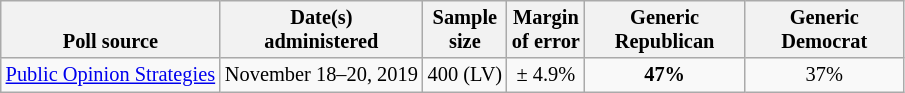<table class="wikitable" style="font-size:85%;text-align:center;">
<tr valign=bottom>
<th>Poll source</th>
<th>Date(s)<br>administered</th>
<th>Sample<br>size</th>
<th>Margin<br>of error</th>
<th style="width:100px;">Generic<br>Republican</th>
<th style="width:100px;">Generic<br>Democrat</th>
</tr>
<tr>
<td style="text-align:left;"><a href='#'>Public Opinion Strategies</a></td>
<td>November 18–20, 2019</td>
<td>400 (LV)</td>
<td>± 4.9%</td>
<td><strong>47%</strong></td>
<td>37%</td>
</tr>
</table>
